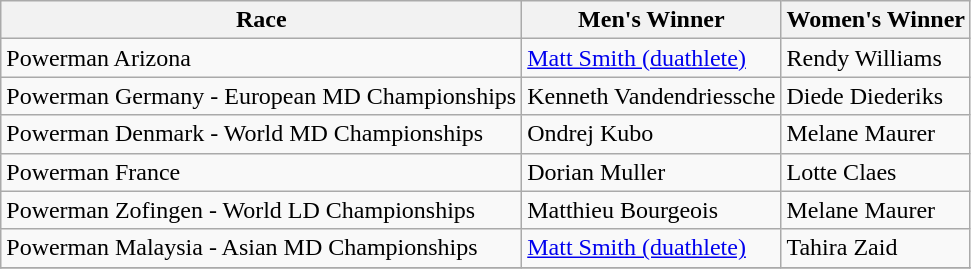<table class="wikitable">
<tr>
<th>Race</th>
<th>Men's Winner</th>
<th>Women's Winner</th>
</tr>
<tr>
<td> Powerman Arizona</td>
<td> <a href='#'>Matt Smith (duathlete)</a></td>
<td> Rendy Williams</td>
</tr>
<tr>
<td> Powerman Germany - European MD Championships</td>
<td> Kenneth Vandendriessche</td>
<td> Diede Diederiks</td>
</tr>
<tr>
<td> Powerman Denmark - World MD Championships</td>
<td> Ondrej Kubo</td>
<td> Melane Maurer</td>
</tr>
<tr>
<td> Powerman France</td>
<td> Dorian Muller</td>
<td> Lotte Claes</td>
</tr>
<tr>
<td> Powerman Zofingen - World LD Championships</td>
<td> Matthieu Bourgeois</td>
<td> Melane Maurer</td>
</tr>
<tr>
<td> Powerman Malaysia - Asian MD Championships</td>
<td> <a href='#'>Matt Smith (duathlete)</a></td>
<td> Tahira Zaid</td>
</tr>
<tr>
</tr>
</table>
